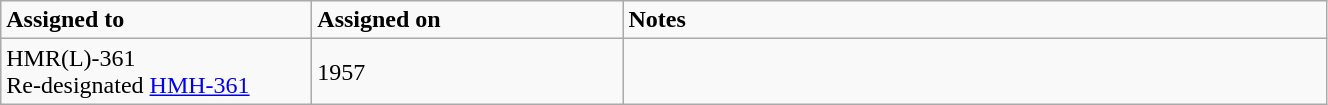<table class="wikitable" style="width: 70%;">
<tr>
<td style="width: 200px;"><strong>Assigned to</strong></td>
<td style="width: 200px;"><strong>Assigned on</strong></td>
<td><strong>Notes</strong></td>
</tr>
<tr>
<td>HMR(L)-361<br>Re-designated <a href='#'>HMH-361</a></td>
<td>1957</td>
<td></td>
</tr>
</table>
